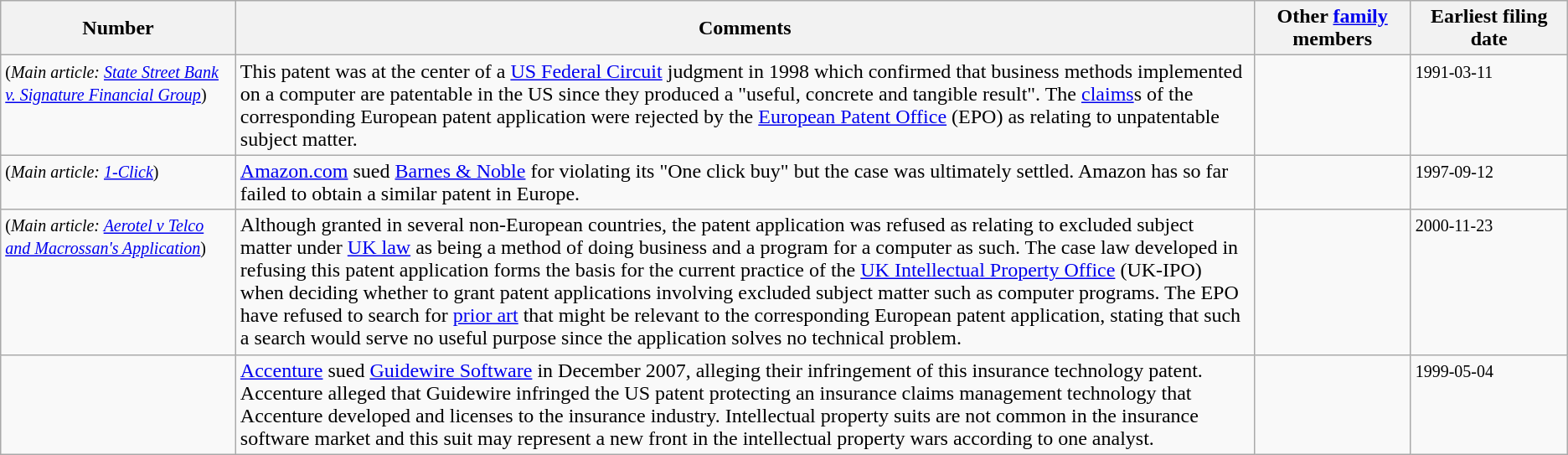<table class=wikitable>
<tr>
<th width="15%">Number</th>
<th width="65%">Comments</th>
<th width="10%">Other <a href='#'>family</a> members</th>
<th width="10%">Earliest filing date</th>
</tr>
<tr valign="top">
<td><strong></strong> <small> (<em>Main article: <a href='#'>State Street Bank v. Signature Financial Group</a></em>) </small></td>
<td>This patent was at the center of a <a href='#'>US Federal Circuit</a> judgment in 1998 which confirmed that business methods implemented on a computer are patentable in the US since they produced a "useful, concrete and tangible result". The <a href='#'>claims</a>s of the corresponding European patent application were rejected by the <a href='#'>European Patent Office</a> (EPO) as relating to unpatentable subject matter.</td>
<td></td>
<td><small>1991-03-11</small></td>
</tr>
<tr valign="top">
<td><strong></strong> <small> (<em>Main article: <a href='#'>1-Click</a></em>) </small></td>
<td><a href='#'>Amazon.com</a> sued <a href='#'>Barnes & Noble</a> for violating its "One click buy" but the case was ultimately settled. Amazon has so far failed to obtain a similar patent in Europe.</td>
<td></td>
<td><small>1997-09-12</small></td>
</tr>
<tr valign="top">
<td><strong></strong> <small>(<em>Main article: <a href='#'>Aerotel v Telco and Macrossan's Application</a></em>) </small></td>
<td>Although granted in several non-European countries, the patent application was refused as relating to excluded subject matter under <a href='#'>UK law</a> as being a method of doing business and a program for a computer as such. The case law developed in refusing this patent application forms the basis for the current practice of the <a href='#'>UK Intellectual Property Office</a> (UK-IPO) when deciding whether to grant patent applications involving excluded subject matter such as computer programs. The EPO have refused to search for <a href='#'>prior art</a> that might be relevant to the corresponding European patent application, stating that such a search would serve no useful purpose since the application solves no technical problem.</td>
<td> <br>  <br>  <br> </td>
<td><small>2000-11-23</small></td>
</tr>
<tr valign="top">
<td><strong></strong></td>
<td><a href='#'>Accenture</a> sued <a href='#'>Guidewire Software</a> in December 2007, alleging their infringement of this insurance technology patent. Accenture alleged that Guidewire infringed the US patent protecting an insurance claims management technology that Accenture developed and licenses to the insurance industry. Intellectual property suits are not common in the insurance software market and this suit may represent a new front in the intellectual property wars according to one analyst.</td>
<td></td>
<td><small>1999-05-04</small></td>
</tr>
</table>
